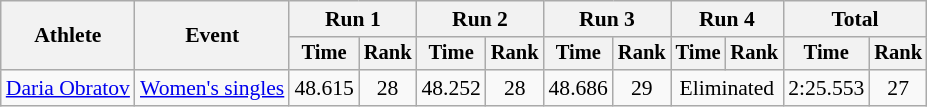<table class="wikitable" style="font-size:90%">
<tr>
<th rowspan="2">Athlete</th>
<th rowspan="2">Event</th>
<th colspan=2>Run 1</th>
<th colspan=2>Run 2</th>
<th colspan=2>Run 3</th>
<th colspan=2>Run 4</th>
<th colspan=2>Total</th>
</tr>
<tr style="font-size:95%">
<th>Time</th>
<th>Rank</th>
<th>Time</th>
<th>Rank</th>
<th>Time</th>
<th>Rank</th>
<th>Time</th>
<th>Rank</th>
<th>Time</th>
<th>Rank</th>
</tr>
<tr align=center>
<td align=left><a href='#'>Daria Obratov</a></td>
<td align=left><a href='#'>Women's singles</a></td>
<td>48.615</td>
<td>28</td>
<td>48.252</td>
<td>28</td>
<td>48.686</td>
<td>29</td>
<td colspan=2>Eliminated</td>
<td>2:25.553</td>
<td>27</td>
</tr>
</table>
